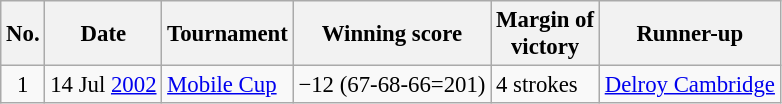<table class="wikitable" style="font-size:95%;">
<tr>
<th>No.</th>
<th>Date</th>
<th>Tournament</th>
<th>Winning score</th>
<th>Margin of<br>victory</th>
<th>Runner-up</th>
</tr>
<tr>
<td align=center>1</td>
<td>14 Jul <a href='#'>2002</a></td>
<td><a href='#'>Mobile Cup</a></td>
<td>−12 (67-68-66=201)</td>
<td>4 strokes</td>
<td> <a href='#'>Delroy Cambridge</a></td>
</tr>
</table>
